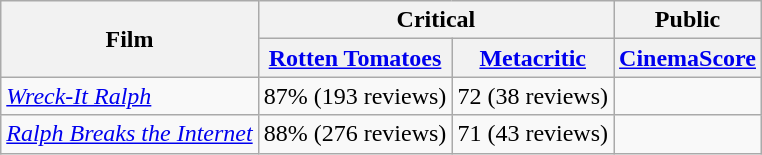<table class="wikitable plainrowheaders sortable" style="text-align: center;">
<tr>
<th scope="col" rowspan="2">Film</th>
<th scope="col" colspan="2">Critical</th>
<th colspan="2" scope="col">Public</th>
</tr>
<tr>
<th scope="col"><a href='#'>Rotten Tomatoes</a></th>
<th scope="col"><a href='#'>Metacritic</a></th>
<th scope="col"><a href='#'>CinemaScore</a></th>
</tr>
<tr>
<td style="text-align: left;"><em><a href='#'>Wreck-It Ralph</a></em></td>
<td>87% (193 reviews)</td>
<td>72 (38 reviews)</td>
<td></td>
</tr>
<tr>
<td style="text-align: left;"><em><a href='#'>Ralph Breaks the Internet</a></em></td>
<td>88% (276 reviews)</td>
<td>71 (43 reviews)</td>
<td></td>
</tr>
</table>
